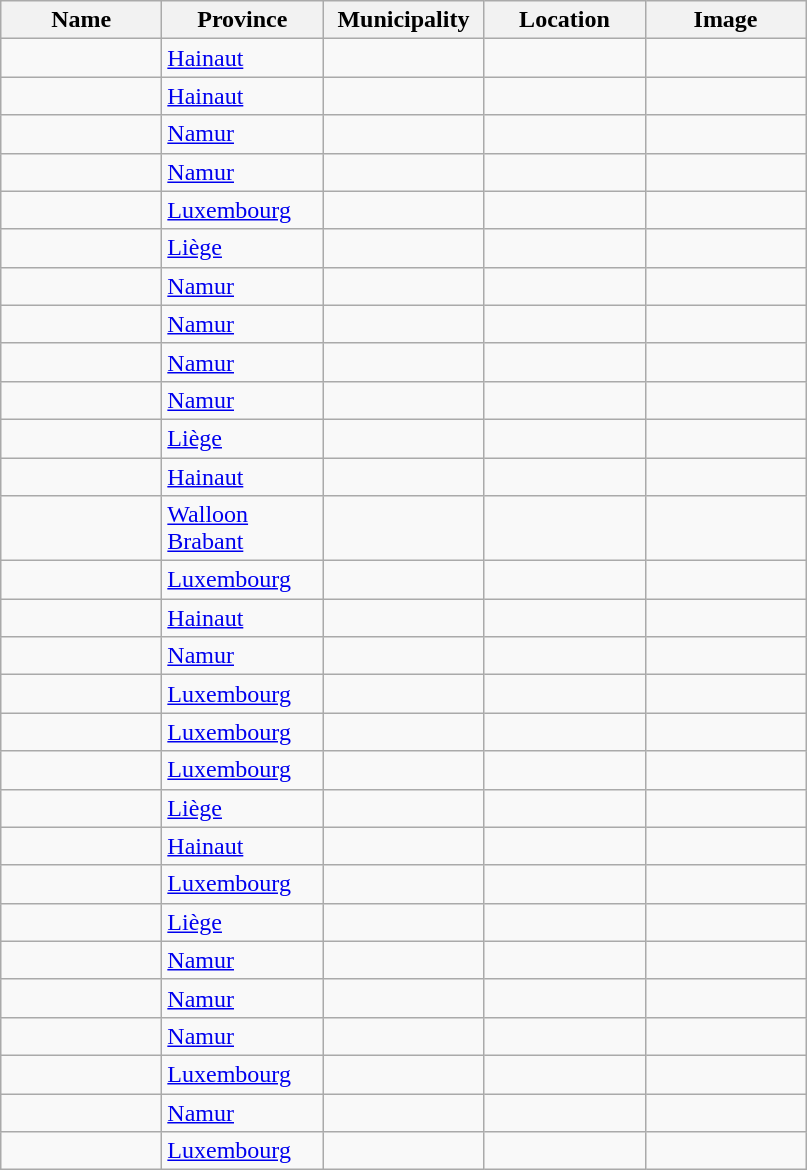<table class="wikitable sortable">
<tr>
<th scope="col"  style="width:100px">Name</th>
<th scope="col"  style="width:100px">Province</th>
<th scope="col"  style="width:100px">Municipality</th>
<th scope="col"  style="width:100px">Location</th>
<th scope="col"  style="width:100px" class="unsortable">Image</th>
</tr>
<tr>
<td></td>
<td><div><a href='#'>Hainaut</a><br> </div></td>
<td></td>
<td></td>
<td><br></td>
</tr>
<tr>
<td></td>
<td><div><a href='#'>Hainaut</a><br> </div></td>
<td></td>
<td></td>
<td><br></td>
</tr>
<tr>
<td></td>
<td><div><a href='#'>Namur</a><br> </div></td>
<td></td>
<td></td>
<td><br></td>
</tr>
<tr>
<td></td>
<td><div><a href='#'>Namur</a><br> </div></td>
<td></td>
<td></td>
<td><br></td>
</tr>
<tr>
<td></td>
<td><div><a href='#'>Luxembourg</a><br> </div></td>
<td></td>
<td></td>
<td><br></td>
</tr>
<tr>
<td></td>
<td><div><a href='#'>Liège</a><br> </div></td>
<td></td>
<td></td>
<td><br></td>
</tr>
<tr>
<td></td>
<td><div><a href='#'>Namur</a><br> </div></td>
<td></td>
<td></td>
<td><br></td>
</tr>
<tr>
<td></td>
<td><div><a href='#'>Namur</a><br> </div></td>
<td></td>
<td></td>
<td><br></td>
</tr>
<tr>
<td></td>
<td><div><a href='#'>Namur</a><br> </div></td>
<td></td>
<td></td>
<td><br></td>
</tr>
<tr>
<td></td>
<td><div><a href='#'>Namur</a><br> </div></td>
<td></td>
<td></td>
<td><br></td>
</tr>
<tr>
<td></td>
<td><div><a href='#'>Liège</a><br> </div></td>
<td></td>
<td></td>
<td><br></td>
</tr>
<tr>
<td></td>
<td><div><a href='#'>Hainaut</a><br> </div></td>
<td></td>
<td></td>
<td><br></td>
</tr>
<tr>
<td></td>
<td><div><a href='#'>Walloon Brabant</a><br> </div></td>
<td></td>
<td></td>
<td><br></td>
</tr>
<tr>
<td></td>
<td><div><a href='#'>Luxembourg</a><br> </div></td>
<td></td>
<td></td>
<td><br></td>
</tr>
<tr>
<td></td>
<td><div><a href='#'>Hainaut</a><br> </div></td>
<td></td>
<td></td>
<td><br></td>
</tr>
<tr>
<td></td>
<td><div><a href='#'>Namur</a><br> </div></td>
<td></td>
<td></td>
<td><br></td>
</tr>
<tr>
<td></td>
<td><div><a href='#'>Luxembourg</a><br> </div></td>
<td></td>
<td></td>
<td><br></td>
</tr>
<tr>
<td></td>
<td><div><a href='#'>Luxembourg</a><br> </div></td>
<td></td>
<td></td>
<td><br></td>
</tr>
<tr>
<td></td>
<td><div><a href='#'>Luxembourg</a><br> </div></td>
<td></td>
<td></td>
<td><br></td>
</tr>
<tr>
<td></td>
<td><div><a href='#'>Liège</a><br> </div></td>
<td></td>
<td></td>
<td><br></td>
</tr>
<tr>
<td></td>
<td><div><a href='#'>Hainaut</a><br> </div></td>
<td></td>
<td></td>
<td><br></td>
</tr>
<tr>
<td></td>
<td><div><a href='#'>Luxembourg</a><br> </div></td>
<td></td>
<td></td>
<td><br></td>
</tr>
<tr>
<td></td>
<td><div><a href='#'>Liège</a><br> </div></td>
<td></td>
<td></td>
<td><br></td>
</tr>
<tr>
<td></td>
<td><div><a href='#'>Namur</a><br> </div></td>
<td></td>
<td></td>
<td><br></td>
</tr>
<tr>
<td></td>
<td><div><a href='#'>Namur</a><br> </div></td>
<td></td>
<td></td>
<td><br></td>
</tr>
<tr>
<td></td>
<td><div><a href='#'>Namur</a><br> </div></td>
<td></td>
<td></td>
<td><br></td>
</tr>
<tr>
<td></td>
<td><div><a href='#'>Luxembourg</a><br> </div></td>
<td></td>
<td></td>
<td><br></td>
</tr>
<tr>
<td></td>
<td><div><a href='#'>Namur</a><br> </div></td>
<td></td>
<td></td>
<td><br></td>
</tr>
<tr>
<td></td>
<td><div><a href='#'>Luxembourg</a><br> </div></td>
<td></td>
<td></td>
<td><br></td>
</tr>
</table>
